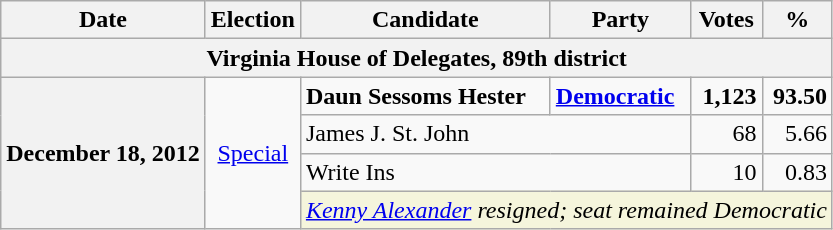<table class="wikitable">
<tr>
<th>Date</th>
<th>Election</th>
<th>Candidate</th>
<th>Party</th>
<th>Votes</th>
<th>%</th>
</tr>
<tr>
<th colspan="6">Virginia House of Delegates, 89th district</th>
</tr>
<tr>
<th rowspan="4">December 18, 2012</th>
<td rowspan="4" align="center"><a href='#'>Special</a></td>
<td><strong>Daun Sessoms Hester</strong></td>
<td><strong><a href='#'>Democratic</a></strong></td>
<td align="right"><strong>1,123</strong></td>
<td align="right"><strong>93.50</strong></td>
</tr>
<tr>
<td colspan="2">James J. St. John</td>
<td align="right">68</td>
<td align="right">5.66</td>
</tr>
<tr>
<td colspan="2">Write Ins</td>
<td align="right">10</td>
<td align="right">0.83</td>
</tr>
<tr>
<td colspan="4" style="background:Beige"><em><a href='#'>Kenny Alexander</a> resigned; seat remained Democratic</em></td>
</tr>
</table>
